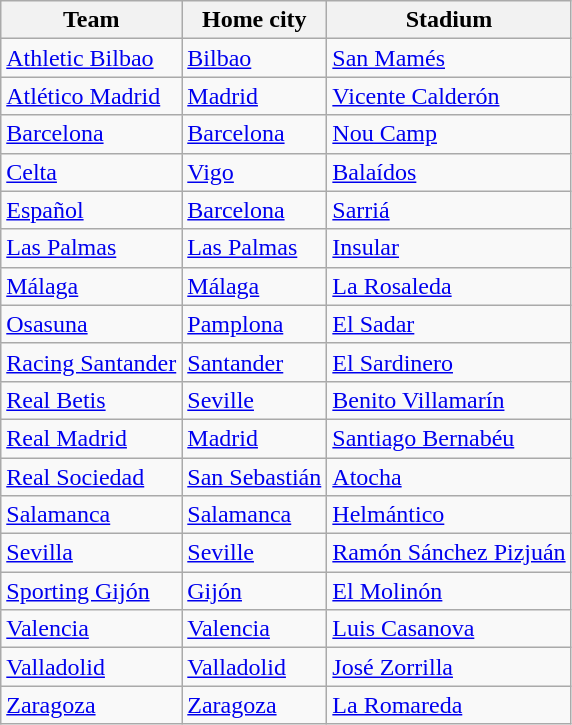<table class="wikitable sortable" style="text-align: left;">
<tr>
<th>Team</th>
<th>Home city</th>
<th>Stadium</th>
</tr>
<tr>
<td><a href='#'>Athletic Bilbao</a></td>
<td><a href='#'>Bilbao</a></td>
<td><a href='#'>San Mamés</a></td>
</tr>
<tr>
<td><a href='#'>Atlético Madrid</a></td>
<td><a href='#'>Madrid</a></td>
<td><a href='#'>Vicente Calderón</a></td>
</tr>
<tr>
<td><a href='#'>Barcelona</a></td>
<td><a href='#'>Barcelona</a></td>
<td><a href='#'>Nou Camp</a></td>
</tr>
<tr>
<td><a href='#'>Celta</a></td>
<td><a href='#'>Vigo</a></td>
<td><a href='#'>Balaídos</a></td>
</tr>
<tr>
<td><a href='#'>Español</a></td>
<td><a href='#'>Barcelona</a></td>
<td><a href='#'>Sarriá</a></td>
</tr>
<tr>
<td><a href='#'>Las Palmas</a></td>
<td><a href='#'>Las Palmas</a></td>
<td><a href='#'>Insular</a></td>
</tr>
<tr>
<td><a href='#'>Málaga</a></td>
<td><a href='#'>Málaga</a></td>
<td><a href='#'>La Rosaleda</a></td>
</tr>
<tr>
<td><a href='#'>Osasuna</a></td>
<td><a href='#'>Pamplona</a></td>
<td><a href='#'>El Sadar</a></td>
</tr>
<tr>
<td><a href='#'>Racing Santander</a></td>
<td><a href='#'>Santander</a></td>
<td><a href='#'>El Sardinero</a></td>
</tr>
<tr>
<td><a href='#'>Real Betis</a></td>
<td><a href='#'>Seville</a></td>
<td><a href='#'>Benito Villamarín</a></td>
</tr>
<tr>
<td><a href='#'>Real Madrid</a></td>
<td><a href='#'>Madrid</a></td>
<td><a href='#'>Santiago Bernabéu</a></td>
</tr>
<tr>
<td><a href='#'>Real Sociedad</a></td>
<td><a href='#'>San Sebastián</a></td>
<td><a href='#'>Atocha</a></td>
</tr>
<tr>
<td><a href='#'>Salamanca</a></td>
<td><a href='#'>Salamanca</a></td>
<td><a href='#'>Helmántico</a></td>
</tr>
<tr>
<td><a href='#'>Sevilla</a></td>
<td><a href='#'>Seville</a></td>
<td><a href='#'>Ramón Sánchez Pizjuán</a></td>
</tr>
<tr>
<td><a href='#'>Sporting Gijón</a></td>
<td><a href='#'>Gijón</a></td>
<td><a href='#'>El Molinón</a></td>
</tr>
<tr>
<td><a href='#'>Valencia</a></td>
<td><a href='#'>Valencia</a></td>
<td><a href='#'>Luis Casanova</a></td>
</tr>
<tr>
<td><a href='#'>Valladolid</a></td>
<td><a href='#'>Valladolid</a></td>
<td><a href='#'>José Zorrilla</a></td>
</tr>
<tr>
<td><a href='#'>Zaragoza</a></td>
<td><a href='#'>Zaragoza</a></td>
<td><a href='#'>La Romareda</a></td>
</tr>
</table>
